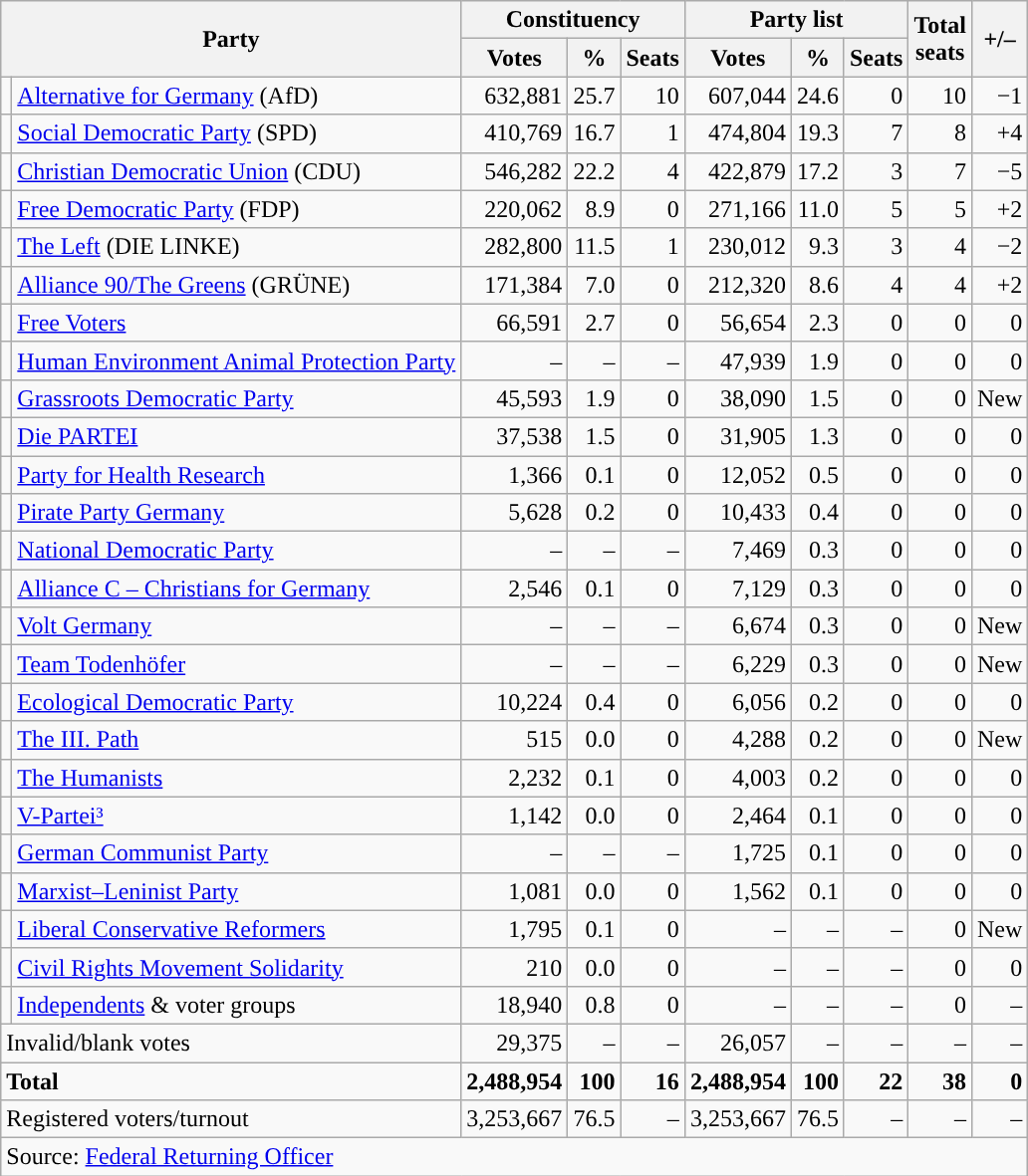<table class="wikitable" style="text-align:right">
<tr>
<th colspan="2" rowspan="2">Party</th>
<th colspan="3">Constituency</th>
<th colspan="3">Party list</th>
<th rowspan="2">Total<br>seats</th>
<th rowspan="2">+/–</th>
</tr>
<tr>
<th>Votes</th>
<th>%</th>
<th>Seats</th>
<th>Votes</th>
<th>%</th>
<th>Seats</th>
</tr>
<tr>
<td></td>
<td align="left"><a href='#'>Alternative for Germany</a> (AfD)</td>
<td>632,881</td>
<td>25.7</td>
<td>10</td>
<td>607,044</td>
<td>24.6</td>
<td>0</td>
<td>10</td>
<td>−1</td>
</tr>
<tr>
<td></td>
<td align="left"><a href='#'>Social Democratic Party</a> (SPD)</td>
<td>410,769</td>
<td>16.7</td>
<td>1</td>
<td>474,804</td>
<td>19.3</td>
<td>7</td>
<td>8</td>
<td>+4</td>
</tr>
<tr>
<td></td>
<td align="left"><a href='#'>Christian Democratic Union</a> (CDU)</td>
<td>546,282</td>
<td>22.2</td>
<td>4</td>
<td>422,879</td>
<td>17.2</td>
<td>3</td>
<td>7</td>
<td>−5</td>
</tr>
<tr>
<td></td>
<td align="left"><a href='#'>Free Democratic Party</a> (FDP)</td>
<td>220,062</td>
<td>8.9</td>
<td>0</td>
<td>271,166</td>
<td>11.0</td>
<td>5</td>
<td>5</td>
<td>+2</td>
</tr>
<tr>
<td></td>
<td align="left"><a href='#'>The Left</a> (DIE LINKE)</td>
<td>282,800</td>
<td>11.5</td>
<td>1</td>
<td>230,012</td>
<td>9.3</td>
<td>3</td>
<td>4</td>
<td>−2</td>
</tr>
<tr>
<td></td>
<td align="left"><a href='#'>Alliance 90/The Greens</a> (GRÜNE)</td>
<td>171,384</td>
<td>7.0</td>
<td>0</td>
<td>212,320</td>
<td>8.6</td>
<td>4</td>
<td>4</td>
<td>+2</td>
</tr>
<tr>
<td style="background-color:"></td>
<td align="left"><a href='#'>Free Voters</a></td>
<td>66,591</td>
<td>2.7</td>
<td>0</td>
<td>56,654</td>
<td>2.3</td>
<td>0</td>
<td>0</td>
<td>0</td>
</tr>
<tr>
<td style="background-color:"></td>
<td align="left"><a href='#'>Human Environment Animal Protection Party</a></td>
<td>–</td>
<td>–</td>
<td>–</td>
<td>47,939</td>
<td>1.9</td>
<td>0</td>
<td>0</td>
<td>0</td>
</tr>
<tr>
<td style="background-color:"></td>
<td align="left"><a href='#'>Grassroots Democratic Party</a></td>
<td>45,593</td>
<td>1.9</td>
<td>0</td>
<td>38,090</td>
<td>1.5</td>
<td>0</td>
<td>0</td>
<td>New</td>
</tr>
<tr>
<td style="background-color:"></td>
<td align="left"><a href='#'>Die PARTEI</a></td>
<td>37,538</td>
<td>1.5</td>
<td>0</td>
<td>31,905</td>
<td>1.3</td>
<td>0</td>
<td>0</td>
<td>0</td>
</tr>
<tr>
<td style="background-color:"></td>
<td align="left"><a href='#'>Party for Health Research</a></td>
<td>1,366</td>
<td>0.1</td>
<td>0</td>
<td>12,052</td>
<td>0.5</td>
<td>0</td>
<td>0</td>
<td>0</td>
</tr>
<tr>
<td style="background-color:"></td>
<td align="left"><a href='#'>Pirate Party Germany</a></td>
<td>5,628</td>
<td>0.2</td>
<td>0</td>
<td>10,433</td>
<td>0.4</td>
<td>0</td>
<td>0</td>
<td>0</td>
</tr>
<tr>
<td style="background-color:"></td>
<td align="left"><a href='#'>National Democratic Party</a></td>
<td>–</td>
<td>–</td>
<td>–</td>
<td>7,469</td>
<td>0.3</td>
<td>0</td>
<td>0</td>
<td>0</td>
</tr>
<tr>
<td style="background-color:"></td>
<td align="left"><a href='#'>Alliance C – Christians for Germany</a></td>
<td>2,546</td>
<td>0.1</td>
<td>0</td>
<td>7,129</td>
<td>0.3</td>
<td>0</td>
<td>0</td>
<td>0</td>
</tr>
<tr>
<td style="background-color:"></td>
<td align="left"><a href='#'>Volt Germany</a></td>
<td>–</td>
<td>–</td>
<td>–</td>
<td>6,674</td>
<td>0.3</td>
<td>0</td>
<td>0</td>
<td>New</td>
</tr>
<tr>
<td style="background-color:"></td>
<td align="left"><a href='#'>Team Todenhöfer</a></td>
<td>–</td>
<td>–</td>
<td>–</td>
<td>6,229</td>
<td>0.3</td>
<td>0</td>
<td>0</td>
<td>New</td>
</tr>
<tr>
<td style="background-color:"></td>
<td align="left"><a href='#'>Ecological Democratic Party</a></td>
<td>10,224</td>
<td>0.4</td>
<td>0</td>
<td>6,056</td>
<td>0.2</td>
<td>0</td>
<td>0</td>
<td>0</td>
</tr>
<tr>
<td style="background-color:"></td>
<td align="left"><a href='#'>The III. Path</a></td>
<td>515</td>
<td>0.0</td>
<td>0</td>
<td>4,288</td>
<td>0.2</td>
<td>0</td>
<td>0</td>
<td>New</td>
</tr>
<tr>
<td style="background-color:"></td>
<td align="left"><a href='#'>The Humanists</a></td>
<td>2,232</td>
<td>0.1</td>
<td>0</td>
<td>4,003</td>
<td>0.2</td>
<td>0</td>
<td>0</td>
<td>0</td>
</tr>
<tr>
<td style="background-color:"></td>
<td align="left"><a href='#'>V-Partei³</a></td>
<td>1,142</td>
<td>0.0</td>
<td>0</td>
<td>2,464</td>
<td>0.1</td>
<td>0</td>
<td>0</td>
<td>0</td>
</tr>
<tr>
<td style="background-color:"></td>
<td align="left"><a href='#'>German Communist Party</a></td>
<td>–</td>
<td>–</td>
<td>–</td>
<td>1,725</td>
<td>0.1</td>
<td>0</td>
<td>0</td>
<td>0</td>
</tr>
<tr>
<td style="background-color:"></td>
<td align="left"><a href='#'>Marxist–Leninist Party</a></td>
<td>1,081</td>
<td>0.0</td>
<td>0</td>
<td>1,562</td>
<td>0.1</td>
<td>0</td>
<td>0</td>
<td>0</td>
</tr>
<tr>
<td style="background-color:"></td>
<td align="left"><a href='#'>Liberal Conservative Reformers</a></td>
<td>1,795</td>
<td>0.1</td>
<td>0</td>
<td>–</td>
<td>–</td>
<td>–</td>
<td>0</td>
<td>New</td>
</tr>
<tr>
<td style="background-color:"></td>
<td align="left"><a href='#'>Civil Rights Movement Solidarity</a></td>
<td>210</td>
<td>0.0</td>
<td>0</td>
<td>–</td>
<td>–</td>
<td>–</td>
<td>0</td>
<td>0</td>
</tr>
<tr>
<td style="background-color:"></td>
<td align="left"><a href='#'>Independents</a> & voter groups</td>
<td>18,940</td>
<td>0.8</td>
<td>0</td>
<td>–</td>
<td>–</td>
<td>–</td>
<td>0</td>
<td>–</td>
</tr>
<tr>
<td colspan="2" align="left">Invalid/blank votes</td>
<td>29,375</td>
<td>–</td>
<td>–</td>
<td>26,057</td>
<td>–</td>
<td>–</td>
<td>–</td>
<td>–</td>
</tr>
<tr>
<td colspan="2" align="left"><strong>Total</strong></td>
<td><strong>2,488,954</strong></td>
<td><strong>100</strong></td>
<td><strong>16</strong></td>
<td><strong>2,488,954</strong></td>
<td><strong>100</strong></td>
<td><strong>22</strong></td>
<td><strong>38</strong></td>
<td><strong>0</strong></td>
</tr>
<tr>
<td colspan="2" align="left">Registered voters/turnout</td>
<td>3,253,667</td>
<td>76.5</td>
<td>–</td>
<td>3,253,667</td>
<td>76.5</td>
<td>–</td>
<td>–</td>
<td>–</td>
</tr>
<tr>
<td colspan="10" align="left">Source: <a href='#'>Federal Returning Officer</a></td>
</tr>
</table>
